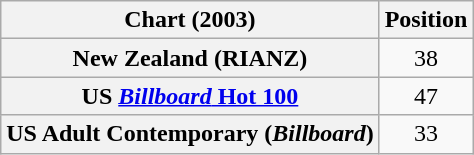<table class="wikitable sortable plainrowheaders" style="text-align:center">
<tr>
<th>Chart (2003)</th>
<th>Position</th>
</tr>
<tr>
<th scope="row">New Zealand (RIANZ)</th>
<td>38</td>
</tr>
<tr>
<th scope="row">US <a href='#'><em>Billboard</em> Hot 100</a></th>
<td>47</td>
</tr>
<tr>
<th scope="row">US Adult Contemporary (<em>Billboard</em>)</th>
<td>33</td>
</tr>
</table>
